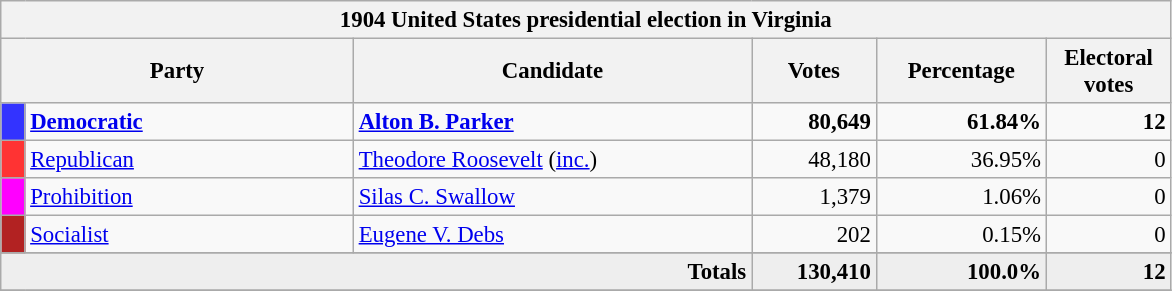<table class="wikitable" style="font-size: 95%;">
<tr>
<th colspan="6">1904 United States presidential election in Virginia</th>
</tr>
<tr>
<th colspan="2" style="width: 15em">Party</th>
<th style="width: 17em">Candidate</th>
<th style="width: 5em">Votes</th>
<th style="width: 7em">Percentage</th>
<th style="width: 5em">Electoral votes</th>
</tr>
<tr>
<th style="background-color:#3333FF; width: 3px"></th>
<td style="width: 130px"><strong><a href='#'>Democratic</a></strong></td>
<td><strong><a href='#'>Alton B. Parker</a></strong></td>
<td align="right"><strong>80,649</strong></td>
<td align="right"><strong>61.84%</strong></td>
<td align="right"><strong>12</strong></td>
</tr>
<tr>
<th style="background-color:#FF3333; width: 3px"></th>
<td style="width: 130px"><a href='#'>Republican</a></td>
<td><a href='#'>Theodore Roosevelt</a> (<a href='#'>inc.</a>)</td>
<td align="right">48,180</td>
<td align="right">36.95%</td>
<td align="right">0</td>
</tr>
<tr>
<th style="background-color:#FF00FF; width: 3px"></th>
<td style="width: 130px"><a href='#'>Prohibition</a></td>
<td><a href='#'>Silas C. Swallow</a></td>
<td align="right">1,379</td>
<td align="right">1.06%</td>
<td align="right">0</td>
</tr>
<tr>
<th style="background-color:#B22222; width: 3px"></th>
<td style="width: 130px"><a href='#'>Socialist</a></td>
<td><a href='#'>Eugene V. Debs</a></td>
<td align="right">202</td>
<td align="right">0.15%</td>
<td align="right">0</td>
</tr>
<tr>
</tr>
<tr bgcolor="#EEEEEE">
<td colspan="3" align="right"><strong>Totals</strong></td>
<td align="right"><strong>130,410</strong></td>
<td align="right"><strong>100.0%</strong></td>
<td align="right"><strong>12</strong></td>
</tr>
<tr>
</tr>
</table>
